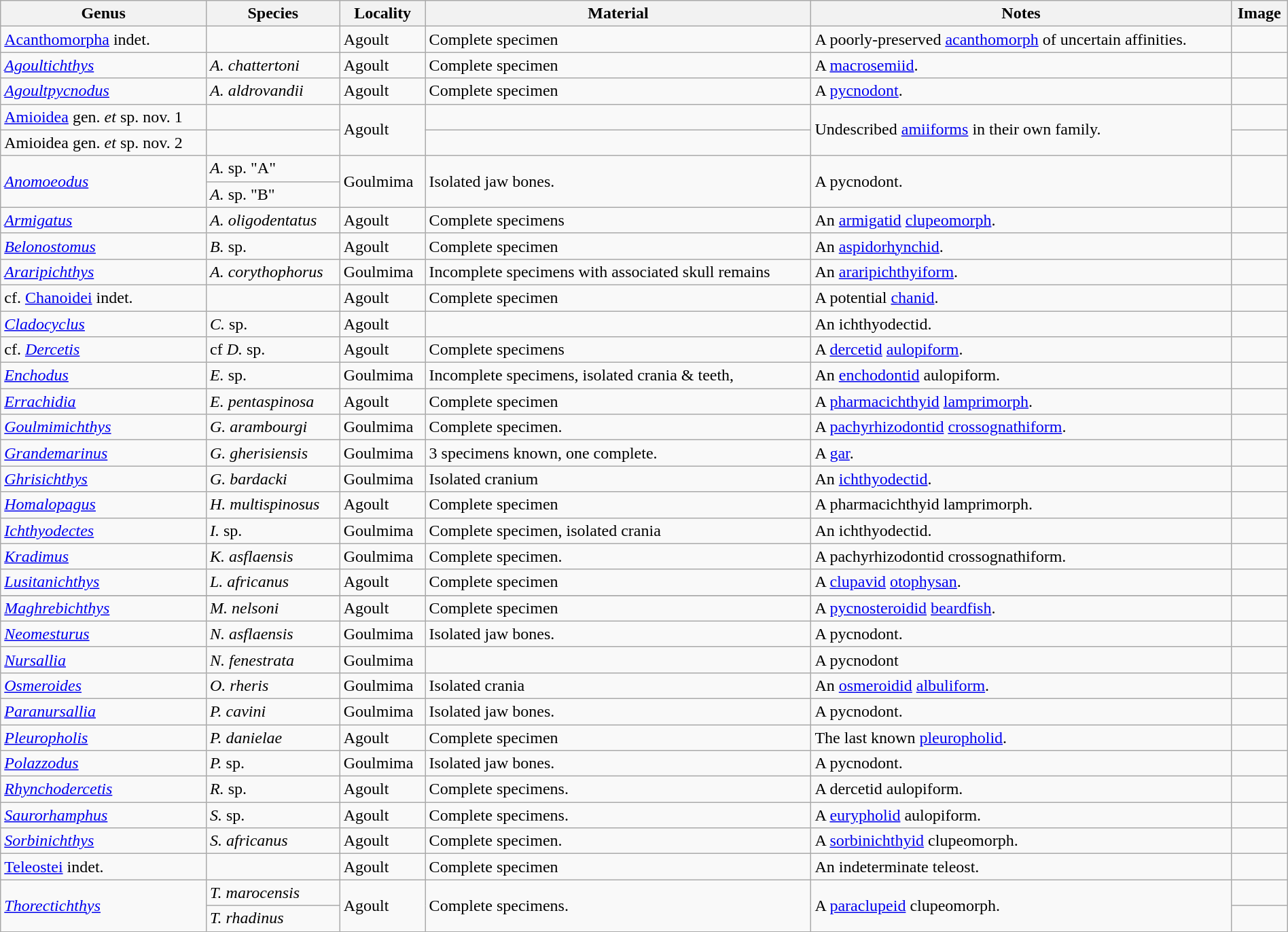<table class="wikitable" style="margin:auto;width:100%;">
<tr>
<th>Genus</th>
<th>Species</th>
<th>Locality</th>
<th>Material</th>
<th>Notes</th>
<th>Image</th>
</tr>
<tr>
<td><a href='#'>Acanthomorpha</a> indet.</td>
<td></td>
<td>Agoult</td>
<td>Complete specimen</td>
<td>A poorly-preserved <a href='#'>acanthomorph</a> of uncertain affinities.</td>
<td></td>
</tr>
<tr>
<td><em><a href='#'>Agoultichthys</a></em></td>
<td><em>A. chattertoni</em></td>
<td>Agoult</td>
<td>Complete specimen</td>
<td>A <a href='#'>macrosemiid</a>.</td>
<td></td>
</tr>
<tr>
<td><em><a href='#'>Agoultpycnodus</a></em></td>
<td><em>A. aldrovandii</em></td>
<td>Agoult</td>
<td>Complete specimen</td>
<td>A <a href='#'>pycnodont</a>.</td>
<td></td>
</tr>
<tr>
<td><a href='#'>Amioidea</a> gen. <em>et</em> sp. nov. 1</td>
<td></td>
<td rowspan="2">Agoult</td>
<td></td>
<td rowspan="2">Undescribed <a href='#'>amiiforms</a> in their own family.</td>
<td></td>
</tr>
<tr>
<td>Amioidea gen. <em>et</em> sp. nov. 2</td>
<td></td>
<td></td>
<td></td>
</tr>
<tr>
<td rowspan="2"><em><a href='#'>Anomoeodus</a></em></td>
<td><em>A.</em> sp. "A"</td>
<td rowspan="2">Goulmima</td>
<td rowspan="2">Isolated jaw bones.</td>
<td rowspan="2">A pycnodont.</td>
<td rowspan="2"></td>
</tr>
<tr>
<td><em>A.</em> sp. "B"</td>
</tr>
<tr>
<td><em><a href='#'>Armigatus</a></em></td>
<td><em>A. oligodentatus</em></td>
<td>Agoult</td>
<td>Complete specimens</td>
<td>An <a href='#'>armigatid</a> <a href='#'>clupeomorph</a>.</td>
<td></td>
</tr>
<tr>
<td><em><a href='#'>Belonostomus</a></em></td>
<td><em>B.</em> sp.</td>
<td>Agoult</td>
<td>Complete specimen</td>
<td>An <a href='#'>aspidorhynchid</a>.</td>
<td></td>
</tr>
<tr>
<td><em><a href='#'>Araripichthys</a></em></td>
<td><em>A. corythophorus</em></td>
<td>Goulmima</td>
<td>Incomplete specimens with associated skull remains</td>
<td>An <a href='#'>araripichthyiform</a>.</td>
<td></td>
</tr>
<tr>
<td>cf. <a href='#'>Chanoidei</a> indet.</td>
<td></td>
<td>Agoult</td>
<td>Complete specimen</td>
<td>A potential <a href='#'>chanid</a>.</td>
<td></td>
</tr>
<tr>
<td><em><a href='#'>Cladocyclus</a></em></td>
<td><em>C.</em> sp.</td>
<td>Agoult</td>
<td></td>
<td>An ichthyodectid.</td>
<td></td>
</tr>
<tr>
<td>cf. <em><a href='#'>Dercetis</a></em></td>
<td>cf <em>D.</em> sp.</td>
<td>Agoult</td>
<td>Complete specimens</td>
<td>A <a href='#'>dercetid</a> <a href='#'>aulopiform</a>.</td>
<td></td>
</tr>
<tr>
<td><em><a href='#'>Enchodus</a></em></td>
<td><em>E.</em> sp.</td>
<td>Goulmima</td>
<td>Incomplete specimens, isolated crania & teeth,</td>
<td>An <a href='#'>enchodontid</a> aulopiform.</td>
<td></td>
</tr>
<tr>
<td><em><a href='#'>Errachidia</a></em></td>
<td><em>E. pentaspinosa</em></td>
<td>Agoult</td>
<td>Complete specimen</td>
<td>A <a href='#'>pharmacichthyid</a> <a href='#'>lamprimorph</a>.</td>
<td></td>
</tr>
<tr>
<td><em><a href='#'>Goulmimichthys</a></em></td>
<td><em>G. arambourgi</em></td>
<td>Goulmima</td>
<td>Complete specimen.</td>
<td>A <a href='#'>pachyrhizodontid</a> <a href='#'>crossognathiform</a>.</td>
<td></td>
</tr>
<tr>
<td><em><a href='#'>Grandemarinus</a></em></td>
<td><em>G. gherisiensis</em></td>
<td>Goulmima</td>
<td>3 specimens known, one complete.</td>
<td>A <a href='#'>gar</a>.</td>
<td></td>
</tr>
<tr>
<td><em><a href='#'>Ghrisichthys</a></em></td>
<td><em>G. bardacki</em></td>
<td>Goulmima</td>
<td>Isolated cranium</td>
<td>An <a href='#'>ichthyodectid</a>.</td>
<td></td>
</tr>
<tr>
<td><em><a href='#'>Homalopagus</a></em></td>
<td><em>H. multispinosus</em></td>
<td>Agoult</td>
<td>Complete specimen</td>
<td>A pharmacichthyid lamprimorph.</td>
<td></td>
</tr>
<tr>
<td><em><a href='#'>Ichthyodectes</a></em></td>
<td><em>I.</em> sp.</td>
<td>Goulmima</td>
<td>Complete specimen, isolated crania</td>
<td>An ichthyodectid.</td>
<td></td>
</tr>
<tr>
<td><em><a href='#'>Kradimus</a></em></td>
<td><em>K. asflaensis</em></td>
<td>Goulmima</td>
<td>Complete specimen.</td>
<td>A pachyrhizodontid crossognathiform.</td>
<td></td>
</tr>
<tr>
<td><em><a href='#'>Lusitanichthys</a></em></td>
<td><em>L. africanus</em></td>
<td>Agoult</td>
<td>Complete specimen</td>
<td>A <a href='#'>clupavid</a> <a href='#'>otophysan</a>.</td>
<td></td>
</tr>
<tr>
</tr>
<tr>
<td><em><a href='#'>Maghrebichthys</a></em></td>
<td><em>M. nelsoni</em></td>
<td>Agoult</td>
<td>Complete specimen</td>
<td>A <a href='#'>pycnosteroidid</a> <a href='#'>beardfish</a>.</td>
<td></td>
</tr>
<tr>
<td><em><a href='#'>Neomesturus</a></em></td>
<td><em>N. asflaensis</em></td>
<td>Goulmima</td>
<td>Isolated jaw bones.</td>
<td>A pycnodont.</td>
<td></td>
</tr>
<tr>
<td><em><a href='#'>Nursallia</a></em></td>
<td><em>N. fenestrata</em></td>
<td>Goulmima</td>
<td></td>
<td>A pycnodont</td>
<td></td>
</tr>
<tr>
<td><em><a href='#'>Osmeroides</a></em></td>
<td><em>O. rheris</em></td>
<td>Goulmima</td>
<td>Isolated crania</td>
<td>An <a href='#'>osmeroidid</a> <a href='#'>albuliform</a>.</td>
<td></td>
</tr>
<tr>
<td><em><a href='#'>Paranursallia</a></em></td>
<td><em>P. cavini</em></td>
<td>Goulmima</td>
<td>Isolated jaw bones.</td>
<td>A pycnodont.</td>
<td></td>
</tr>
<tr>
<td><em><a href='#'>Pleuropholis</a></em></td>
<td><em>P. danielae</em></td>
<td>Agoult</td>
<td>Complete specimen</td>
<td>The last known <a href='#'>pleuropholid</a>.</td>
<td></td>
</tr>
<tr>
<td><em><a href='#'>Polazzodus</a></em></td>
<td><em>P.</em> sp.</td>
<td>Goulmima</td>
<td>Isolated jaw bones.</td>
<td>A pycnodont.</td>
<td></td>
</tr>
<tr>
<td><em><a href='#'>Rhynchodercetis</a></em></td>
<td><em>R.</em> sp.</td>
<td>Agoult</td>
<td>Complete specimens.</td>
<td>A dercetid aulopiform.</td>
<td></td>
</tr>
<tr>
<td><em><a href='#'>Saurorhamphus</a></em></td>
<td><em>S.</em> sp.</td>
<td>Agoult</td>
<td>Complete specimens.</td>
<td>A <a href='#'>eurypholid</a> aulopiform.</td>
<td></td>
</tr>
<tr>
<td><em><a href='#'>Sorbinichthys</a></em></td>
<td><em>S. africanus</em></td>
<td>Agoult</td>
<td>Complete specimen.</td>
<td>A <a href='#'>sorbinichthyid</a> clupeomorph.</td>
<td></td>
</tr>
<tr>
<td><a href='#'>Teleostei</a> indet.</td>
<td></td>
<td>Agoult</td>
<td>Complete specimen</td>
<td>An indeterminate teleost.</td>
<td></td>
</tr>
<tr>
<td rowspan="2"><em><a href='#'>Thorectichthys</a></em></td>
<td><em>T. marocensis</em></td>
<td rowspan="2">Agoult</td>
<td rowspan="2">Complete specimens.</td>
<td rowspan="2">A <a href='#'>paraclupeid</a> clupeomorph.</td>
<td></td>
</tr>
<tr>
<td><em>T. rhadinus</em></td>
<td></td>
</tr>
</table>
